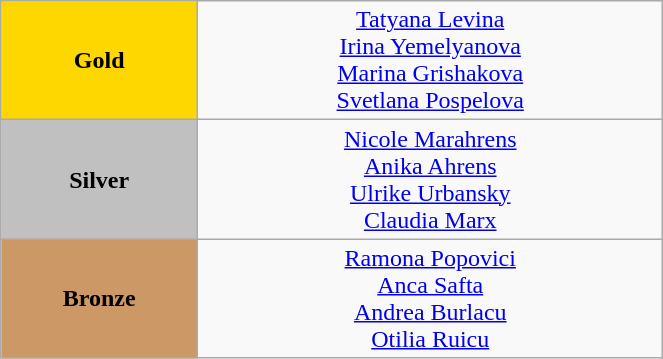<table class="wikitable" style="text-align:center; " width="35%">
<tr>
<td bgcolor="gold"><strong>Gold</strong></td>
<td><a href='#'>Tatyana Levina</a><br><a href='#'>Irina Yemelyanova</a><br><a href='#'>Marina Grishakova</a><br><a href='#'>Svetlana Pospelova</a><br>  <small><em></em></small></td>
</tr>
<tr>
<td bgcolor="silver"><strong>Silver</strong></td>
<td><a href='#'>Nicole Marahrens</a><br><a href='#'>Anika Ahrens</a><br><a href='#'>Ulrike Urbansky</a><br><a href='#'>Claudia Marx</a><br>  <small><em></em></small></td>
</tr>
<tr>
<td bgcolor="CC9966"><strong>Bronze</strong></td>
<td><a href='#'>Ramona Popovici</a><br><a href='#'>Anca Safta</a><br><a href='#'>Andrea Burlacu</a><br><a href='#'>Otilia Ruicu</a><br>  <small><em></em></small></td>
</tr>
</table>
